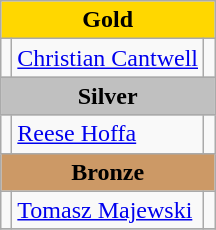<table class="wikitable">
<tr bgcolor=gold>
<td colspan=3 align=center><strong>Gold</strong></td>
</tr>
<tr>
<td></td>
<td><a href='#'>Christian Cantwell</a></td>
<td></td>
</tr>
<tr bgcolor=silver>
<td colspan=3 align=center><strong>Silver</strong></td>
</tr>
<tr>
<td></td>
<td><a href='#'>Reese Hoffa</a></td>
<td></td>
</tr>
<tr bgcolor=cc9966>
<td colspan=3 align=center><strong>Bronze</strong></td>
</tr>
<tr>
<td></td>
<td><a href='#'>Tomasz Majewski</a></td>
<td></td>
</tr>
<tr>
</tr>
</table>
